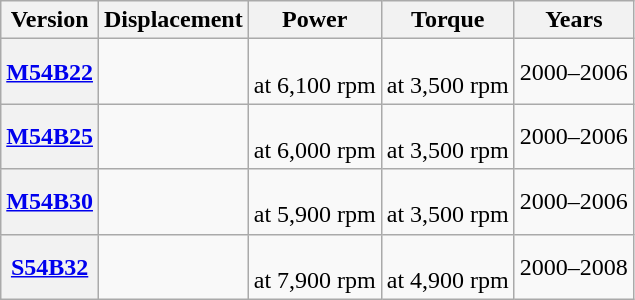<table class="wikitable sortable">
<tr>
<th>Version</th>
<th>Displacement</th>
<th>Power</th>
<th>Torque</th>
<th>Years</th>
</tr>
<tr>
<th><a href='#'>M54B22</a></th>
<td></td>
<td> <br> at 6,100 rpm</td>
<td> <br> at 3,500 rpm</td>
<td>2000–2006</td>
</tr>
<tr>
<th><a href='#'>M54B25</a></th>
<td></td>
<td> <br> at 6,000 rpm</td>
<td> <br> at 3,500 rpm</td>
<td>2000–2006</td>
</tr>
<tr>
<th><a href='#'>M54B30</a></th>
<td></td>
<td> <br> at 5,900 rpm</td>
<td> <br> at 3,500 rpm</td>
<td>2000–2006</td>
</tr>
<tr>
<th><a href='#'>S54B32</a></th>
<td></td>
<td> <br> at 7,900 rpm</td>
<td> <br> at 4,900 rpm</td>
<td>2000–2008</td>
</tr>
</table>
